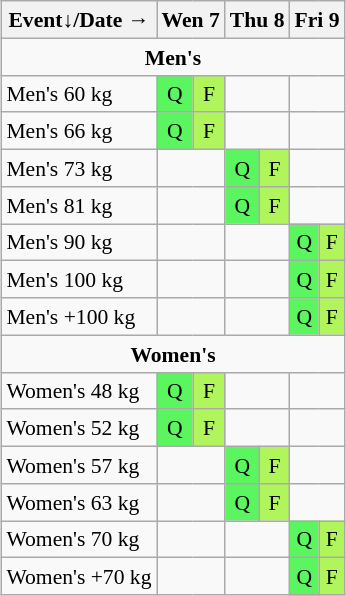<table class="wikitable" style="margin:0.5em auto; font-size:90%; line-height:1.25em; text-align:center;">
<tr>
<th>Event↓/Date →</th>
<th colspan=2>Wen 7</th>
<th colspan=2>Thu 8</th>
<th colspan="2">Fri 9</th>
</tr>
<tr>
<td colspan="7"><strong>Men's</strong></td>
</tr>
<tr>
<td style="text-align:left;">Men's 60 kg</td>
<td style="background-color:#5BF560;">Q</td>
<td style="background-color:#AFF55B;">F</td>
<td colspan=2></td>
<td colspan=2></td>
</tr>
<tr>
<td style="text-align:left;">Men's 66 kg</td>
<td style="background-color:#5BF560;">Q</td>
<td style="background-color:#AFF55B;">F</td>
<td colspan=2></td>
<td colspan=2></td>
</tr>
<tr>
<td style="text-align:left;">Men's 73 kg</td>
<td colspan=2></td>
<td style="background-color:#5BF560;">Q</td>
<td style="background-color:#AFF55B;">F</td>
<td colspan=2></td>
</tr>
<tr>
<td style="text-align:left;">Men's 81 kg</td>
<td colspan=2></td>
<td style="background-color:#5BF560;">Q</td>
<td style="background-color:#AFF55B;">F</td>
<td colspan=2></td>
</tr>
<tr>
<td style="text-align:left;">Men's 90 kg</td>
<td colspan=2></td>
<td colspan=2></td>
<td style="background-color:#5BF560;">Q</td>
<td style="background-color:#AFF55B;">F</td>
</tr>
<tr>
<td style="text-align:left;">Men's 100 kg</td>
<td colspan=2></td>
<td colspan=2></td>
<td style="background-color:#5BF560;">Q</td>
<td style="background-color:#AFF55B;">F</td>
</tr>
<tr>
<td style="text-align:left;">Men's +100 kg</td>
<td colspan=2></td>
<td colspan=2></td>
<td style="background-color:#5BF560;">Q</td>
<td style="background-color:#AFF55B;">F</td>
</tr>
<tr>
<td colspan="7"><strong>Women's</strong></td>
</tr>
<tr>
<td style="text-align:left;">Women's 48 kg</td>
<td style="background-color:#5BF560;">Q</td>
<td style="background-color:#AFF55B;">F</td>
<td colspan=2></td>
<td colspan=2></td>
</tr>
<tr>
<td style="text-align:left;">Women's 52 kg</td>
<td style="background-color:#5BF560;">Q</td>
<td style="background-color:#AFF55B;">F</td>
<td colspan=2></td>
<td colspan=2></td>
</tr>
<tr>
<td style="text-align:left;">Women's 57 kg</td>
<td colspan=2></td>
<td style="background-color:#5BF560;">Q</td>
<td style="background-color:#AFF55B;">F</td>
<td colspan=2></td>
</tr>
<tr>
<td style="text-align:left;">Women's 63 kg</td>
<td colspan=2></td>
<td style="background-color:#5BF560;">Q</td>
<td style="background-color:#AFF55B;">F</td>
<td colspan=2></td>
</tr>
<tr>
<td style="text-align:left;">Women's 70 kg</td>
<td colspan=2></td>
<td colspan=2></td>
<td style="background-color:#5BF560;">Q</td>
<td style="background-color:#AFF55B;">F</td>
</tr>
<tr>
<td style="text-align:left;">Women's +70 kg</td>
<td colspan=2></td>
<td colspan=2></td>
<td style="background-color:#5BF560;">Q</td>
<td style="background-color:#AFF55B;">F</td>
</tr>
</table>
